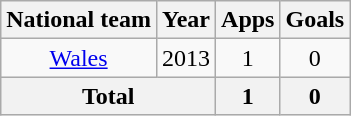<table class="wikitable" style="text-align:center">
<tr>
<th>National team</th>
<th>Year</th>
<th>Apps</th>
<th>Goals</th>
</tr>
<tr>
<td><a href='#'>Wales</a></td>
<td>2013</td>
<td>1</td>
<td>0</td>
</tr>
<tr>
<th colspan="2">Total</th>
<th>1</th>
<th>0</th>
</tr>
</table>
